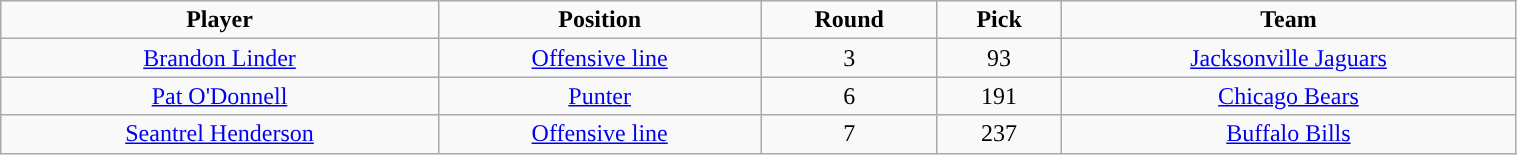<table class="wikitable" style="width:80%;">
<tr style="text-align:center; ">
<td><strong>Player</strong></td>
<td><strong>Position</strong></td>
<td><strong>Round</strong></td>
<td><strong>Pick</strong></td>
<td><strong>Team</strong></td>
</tr>
<tr style="text-align:center;">
<td><a href='#'>Brandon Linder</a></td>
<td><a href='#'>Offensive line</a></td>
<td>3</td>
<td>93</td>
<td><a href='#'>Jacksonville Jaguars</a></td>
</tr>
<tr style="text-align:center;">
<td><a href='#'>Pat O'Donnell</a></td>
<td><a href='#'>Punter</a></td>
<td>6</td>
<td>191</td>
<td><a href='#'>Chicago Bears</a></td>
</tr>
<tr style="text-align:center;">
<td><a href='#'>Seantrel Henderson</a></td>
<td><a href='#'>Offensive line</a></td>
<td>7</td>
<td>237</td>
<td><a href='#'>Buffalo Bills</a></td>
</tr>
</table>
